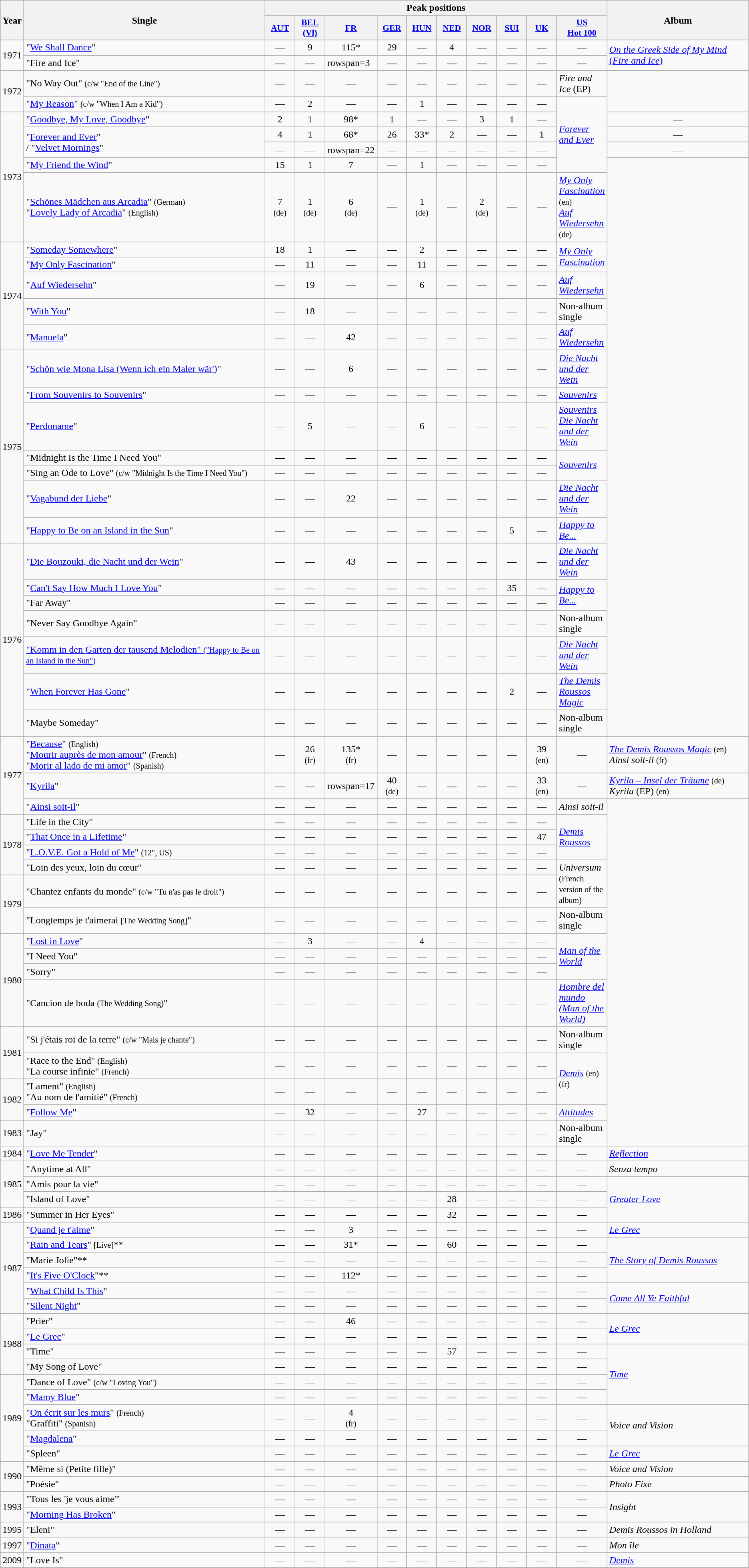<table class="wikitable">
<tr>
<th align="center" rowspan="2" width="10">Year</th>
<th align="center" rowspan="2">Single</th>
<th align="center" colspan="10" width="20">Peak positions</th>
<th align="center" rowspan="2">Album</th>
</tr>
<tr>
<th scope="col" style="width:3em;font-size:90%;"><a href='#'>AUT</a><br></th>
<th scope="col" style="width:3em;font-size:90%;"><a href='#'>BEL <br>(Vl)</a><br></th>
<th scope="col" style="width:3em;font-size:90%;"><a href='#'>FR</a><br></th>
<th scope="col" style="width:3em;font-size:90%;"><a href='#'>GER</a><br></th>
<th scope="col" style="width:3em;font-size:90%;"><a href='#'>HUN</a><br></th>
<th scope="col" style="width:3em;font-size:90%;"><a href='#'>NED</a><br></th>
<th scope="col" style="width:3em;font-size:90%;"><a href='#'>NOR</a><br></th>
<th scope="col" style="width:3em;font-size:90%;"><a href='#'>SUI</a><br></th>
<th scope="col" style="width:3em;font-size:90%;"><a href='#'>UK</a><br></th>
<th scope="col" style="width:3em;font-size:90%;"><a href='#'>US<br>Hot 100</a><br></th>
</tr>
<tr>
<td style="text-align:center;" rowspan=2>1971</td>
<td>"<a href='#'>We Shall Dance</a>"</td>
<td style="text-align:center;">—</td>
<td style="text-align:center;">9</td>
<td style="text-align:center;">115*</td>
<td style="text-align:center;">29</td>
<td style="text-align:center;">—</td>
<td style="text-align:center;">4</td>
<td style="text-align:center;">—</td>
<td style="text-align:center;">—</td>
<td style="text-align:center;">—</td>
<td style="text-align:center;">—</td>
<td rowspan=2><a href='#'><em>On the Greek Side of My Mind</em> (<em>Fire and Ice</em>)</a></td>
</tr>
<tr>
<td>"Fire and Ice"</td>
<td style="text-align:center;">—</td>
<td style="text-align:center;">—</td>
<td>rowspan=3 </td>
<td style="text-align:center;">—</td>
<td style="text-align:center;">—</td>
<td style="text-align:center;">—</td>
<td style="text-align:center;">—</td>
<td style="text-align:center;">—</td>
<td style="text-align:center;">—</td>
<td style="text-align:center;">—</td>
</tr>
<tr>
<td style="text-align:center;" rowspan=2>1972</td>
<td>"No Way Out" <small>(c/w "End of the Line")</small></td>
<td style="text-align:center;">—</td>
<td style="text-align:center;">—</td>
<td style="text-align:center;">—</td>
<td style="text-align:center;">—</td>
<td style="text-align:center;">—</td>
<td style="text-align:center;">—</td>
<td style="text-align:center;">—</td>
<td style="text-align:center;">—</td>
<td style="text-align:center;">—</td>
<td><em>Fire and Ice</em> (EP)</td>
</tr>
<tr>
<td>"<a href='#'>My Reason</a>" <small>(c/w "When I Am a Kid")</small></td>
<td style="text-align:center;">—</td>
<td style="text-align:center;">2</td>
<td style="text-align:center;">—</td>
<td style="text-align:center;">—</td>
<td style="text-align:center;">1</td>
<td style="text-align:center;">—</td>
<td style="text-align:center;">—</td>
<td style="text-align:center;">—</td>
<td style="text-align:center;">—</td>
<td rowspan=5><em><a href='#'>Forever and Ever</a></em></td>
</tr>
<tr>
<td style="text-align:center;" rowspan=5>1973</td>
<td>"<a href='#'>Goodbye, My Love, Goodbye</a>"</td>
<td style="text-align:center;">2</td>
<td style="text-align:center;">1</td>
<td style="text-align:center;">98*</td>
<td style="text-align:center;">1</td>
<td style="text-align:center;">—</td>
<td style="text-align:center;">—</td>
<td style="text-align:center;">3</td>
<td style="text-align:center;">1</td>
<td style="text-align:center;">—</td>
<td style="text-align:center;">—</td>
</tr>
<tr>
<td rowspan=2>"<a href='#'>Forever and Ever</a>" <br>/ "<a href='#'>Velvet Mornings</a>"</td>
<td style="text-align:center;">4</td>
<td style="text-align:center;">1</td>
<td style="text-align:center;">68*</td>
<td style="text-align:center;">26</td>
<td style="text-align:center;">33*</td>
<td style="text-align:center;">2</td>
<td style="text-align:center;">—</td>
<td style="text-align:center;">—</td>
<td style="text-align:center;">1</td>
<td style="text-align:center;">—</td>
</tr>
<tr>
<td style="text-align:center;">—</td>
<td style="text-align:center;">—</td>
<td>rowspan=22 </td>
<td style="text-align:center;">—</td>
<td style="text-align:center;">—</td>
<td style="text-align:center;">—</td>
<td style="text-align:center;">—</td>
<td style="text-align:center;">—</td>
<td style="text-align:center;">—</td>
<td style="text-align:center;">—</td>
</tr>
<tr>
<td>"<a href='#'>My Friend the Wind</a>"</td>
<td style="text-align:center;">15</td>
<td style="text-align:center;">1</td>
<td style="text-align:center;">7</td>
<td style="text-align:center;">—</td>
<td style="text-align:center;">1</td>
<td style="text-align:center;">—</td>
<td style="text-align:center;">—</td>
<td style="text-align:center;">—</td>
<td style="text-align:center;">—</td>
</tr>
<tr>
<td>"<a href='#'>Schönes Mädchen aus Arcadia</a>" <small>(German)</small><br>"<a href='#'>Lovely Lady of Arcadia</a>" <small>(English)</small></td>
<td style="text-align:center;">7<br><small>(de)</small></td>
<td style="text-align:center;">1<br><small>(de)</small></td>
<td style="text-align:center;">6<br><small>(de)</small></td>
<td style="text-align:center;">—</td>
<td style="text-align:center;">1<br><small>(de)</small></td>
<td style="text-align:center;">—</td>
<td style="text-align:center;">2<br><small>(de)</small></td>
<td style="text-align:center;">—</td>
<td style="text-align:center;">—</td>
<td><em><a href='#'>My Only Fascination</a></em> <small>(en)</small><br><em><a href='#'>Auf Wiedersehn</a></em> <small>(de)</small></td>
</tr>
<tr>
<td style="text-align:center;" rowspan=5>1974</td>
<td>"<a href='#'>Someday Somewhere</a>"</td>
<td style="text-align:center;">18</td>
<td style="text-align:center;">1</td>
<td style="text-align:center;">—</td>
<td style="text-align:center;">—</td>
<td style="text-align:center;">2</td>
<td style="text-align:center;">—</td>
<td style="text-align:center;">—</td>
<td style="text-align:center;">—</td>
<td style="text-align:center;">—</td>
<td rowspan=2><em><a href='#'>My Only Fascination</a></em></td>
</tr>
<tr>
<td>"<a href='#'>My Only Fascination</a>"</td>
<td style="text-align:center;">—</td>
<td style="text-align:center;">11</td>
<td style="text-align:center;">—</td>
<td style="text-align:center;">—</td>
<td style="text-align:center;">11</td>
<td style="text-align:center;">—</td>
<td style="text-align:center;">—</td>
<td style="text-align:center;">—</td>
<td style="text-align:center;">—</td>
</tr>
<tr>
<td>"<a href='#'>Auf Wiedersehn</a>"</td>
<td style="text-align:center;">—</td>
<td style="text-align:center;">19</td>
<td style="text-align:center;">—</td>
<td style="text-align:center;">—</td>
<td style="text-align:center;">6</td>
<td style="text-align:center;">—</td>
<td style="text-align:center;">—</td>
<td style="text-align:center;">—</td>
<td style="text-align:center;">—</td>
<td><em><a href='#'>Auf Wiedersehn</a></em></td>
</tr>
<tr>
<td>"<a href='#'>With You</a>"</td>
<td style="text-align:center;">—</td>
<td style="text-align:center;">18</td>
<td style="text-align:center;">—</td>
<td style="text-align:center;">—</td>
<td style="text-align:center;">—</td>
<td style="text-align:center;">—</td>
<td style="text-align:center;">—</td>
<td style="text-align:center;">—</td>
<td style="text-align:center;">—</td>
<td>Non-album single</td>
</tr>
<tr>
<td>"<a href='#'>Manuela</a>"</td>
<td style="text-align:center;">—</td>
<td style="text-align:center;">—</td>
<td style="text-align:center;">42</td>
<td style="text-align:center;">—</td>
<td style="text-align:center;">—</td>
<td style="text-align:center;">—</td>
<td style="text-align:center;">—</td>
<td style="text-align:center;">—</td>
<td style="text-align:center;">—</td>
<td><em><a href='#'>Auf Wiedersehn</a></em></td>
</tr>
<tr>
<td style="text-align:center;" rowspan=7>1975</td>
<td>"<a href='#'>Schön wie Mona Lisa (Wenn ich ein Maler wär')</a>"</td>
<td style="text-align:center;">—</td>
<td style="text-align:center;">—</td>
<td style="text-align:center;">6</td>
<td style="text-align:center;">—</td>
<td style="text-align:center;">—</td>
<td style="text-align:center;">—</td>
<td style="text-align:center;">—</td>
<td style="text-align:center;">—</td>
<td style="text-align:center;">—</td>
<td><em><a href='#'>Die Nacht und der Wein</a></em></td>
</tr>
<tr>
<td>"<a href='#'>From Souvenirs to Souvenirs</a>"</td>
<td style="text-align:center;">—</td>
<td style="text-align:center;">—</td>
<td style="text-align:center;">—</td>
<td style="text-align:center;">—</td>
<td style="text-align:center;">—</td>
<td style="text-align:center;">—</td>
<td style="text-align:center;">—</td>
<td style="text-align:center;">—</td>
<td style="text-align:center;">—</td>
<td rowspan=1><em><a href='#'>Souvenirs</a></em></td>
</tr>
<tr>
<td>"<a href='#'>Perdoname</a>"</td>
<td style="text-align:center;">—</td>
<td style="text-align:center;">5</td>
<td style="text-align:center;">—</td>
<td style="text-align:center;">—</td>
<td style="text-align:center;">6</td>
<td style="text-align:center;">—</td>
<td style="text-align:center;">—</td>
<td style="text-align:center;">—</td>
<td style="text-align:center;">—</td>
<td><em><a href='#'>Souvenirs</a></em><br><em><a href='#'>Die Nacht und der Wein</a></em></td>
</tr>
<tr>
<td>"Midnight Is the Time I Need You"</td>
<td style="text-align:center;">—</td>
<td style="text-align:center;">—</td>
<td style="text-align:center;">—</td>
<td style="text-align:center;">—</td>
<td style="text-align:center;">—</td>
<td style="text-align:center;">—</td>
<td style="text-align:center;">—</td>
<td style="text-align:center;">—</td>
<td style="text-align:center;">—</td>
<td rowspan=2><em><a href='#'>Souvenirs</a></em></td>
</tr>
<tr>
<td>"Sing an Ode to Love" <small>(c/w "Midnight Is the Time I Need You")</small></td>
<td style="text-align:center;">—</td>
<td style="text-align:center;">—</td>
<td style="text-align:center;">—</td>
<td style="text-align:center;">—</td>
<td style="text-align:center;">—</td>
<td style="text-align:center;">—</td>
<td style="text-align:center;">—</td>
<td style="text-align:center;">—</td>
<td style="text-align:center;">—</td>
</tr>
<tr>
<td>"<a href='#'>Vagabund der Liebe</a>"</td>
<td style="text-align:center;">—</td>
<td style="text-align:center;">—</td>
<td style="text-align:center;">22</td>
<td style="text-align:center;">—</td>
<td style="text-align:center;">—</td>
<td style="text-align:center;">—</td>
<td style="text-align:center;">—</td>
<td style="text-align:center;">—</td>
<td style="text-align:center;">—</td>
<td><em><a href='#'>Die Nacht und der Wein</a></em></td>
</tr>
<tr>
<td>"<a href='#'>Happy to Be on an Island in the Sun</a>"</td>
<td style="text-align:center;">—</td>
<td style="text-align:center;">—</td>
<td style="text-align:center;">—</td>
<td style="text-align:center;">—</td>
<td style="text-align:center;">—</td>
<td style="text-align:center;">—</td>
<td style="text-align:center;">—</td>
<td style="text-align:center;">5</td>
<td style="text-align:center;">—</td>
<td><em><a href='#'>Happy to Be...</a></em><br></td>
</tr>
<tr>
<td style="text-align:center;" rowspan=7>1976</td>
<td>"<a href='#'>Die Bouzouki, die Nacht und der Wein</a>"</td>
<td style="text-align:center;">—</td>
<td style="text-align:center;">—</td>
<td style="text-align:center;">43</td>
<td style="text-align:center;">—</td>
<td style="text-align:center;">—</td>
<td style="text-align:center;">—</td>
<td style="text-align:center;">—</td>
<td style="text-align:center;">—</td>
<td style="text-align:center;">—</td>
<td><em><a href='#'>Die Nacht und der Wein</a></em></td>
</tr>
<tr>
<td>"<a href='#'>Can't Say How Much I Love You</a>"</td>
<td style="text-align:center;">—</td>
<td style="text-align:center;">—</td>
<td style="text-align:center;">—</td>
<td style="text-align:center;">—</td>
<td style="text-align:center;">—</td>
<td style="text-align:center;">—</td>
<td style="text-align:center;">—</td>
<td style="text-align:center;">35</td>
<td style="text-align:center;">—</td>
<td rowspan=2><em><a href='#'>Happy to Be...</a></em></td>
</tr>
<tr>
<td>"Far Away"</td>
<td style="text-align:center;">—</td>
<td style="text-align:center;">—</td>
<td style="text-align:center;">—</td>
<td style="text-align:center;">—</td>
<td style="text-align:center;">—</td>
<td style="text-align:center;">—</td>
<td style="text-align:center;">—</td>
<td style="text-align:center;">—</td>
<td style="text-align:center;">—</td>
</tr>
<tr>
<td>"Never Say Goodbye Again"</td>
<td style="text-align:center;">—</td>
<td style="text-align:center;">—</td>
<td style="text-align:center;">—</td>
<td style="text-align:center;">—</td>
<td style="text-align:center;">—</td>
<td style="text-align:center;">—</td>
<td style="text-align:center;">—</td>
<td style="text-align:center;">—</td>
<td style="text-align:center;">—</td>
<td>Non-album single</td>
</tr>
<tr>
<td><a href='#'>"Komm in den Garten der tausend Melodien" <small>("Happy to Be on an Island in the Sun")</small></a></td>
<td style="text-align:center;">—</td>
<td style="text-align:center;">—</td>
<td style="text-align:center;">—</td>
<td style="text-align:center;">—</td>
<td style="text-align:center;">—</td>
<td style="text-align:center;">—</td>
<td style="text-align:center;">—</td>
<td style="text-align:center;">—</td>
<td style="text-align:center;">—</td>
<td><em><a href='#'>Die Nacht und der Wein</a></em></td>
</tr>
<tr>
<td>"<a href='#'>When Forever Has Gone</a>"</td>
<td style="text-align:center;">—</td>
<td style="text-align:center;">—</td>
<td style="text-align:center;">—</td>
<td style="text-align:center;">—</td>
<td style="text-align:center;">—</td>
<td style="text-align:center;">—</td>
<td style="text-align:center;">—</td>
<td style="text-align:center;">2</td>
<td style="text-align:center;">—</td>
<td><em><a href='#'>The Demis Roussos Magic</a></em></td>
</tr>
<tr>
<td>"Maybe Someday"</td>
<td style="text-align:center;">—</td>
<td style="text-align:center;">—</td>
<td style="text-align:center;">—</td>
<td style="text-align:center;">—</td>
<td style="text-align:center;">—</td>
<td style="text-align:center;">—</td>
<td style="text-align:center;">—</td>
<td style="text-align:center;">—</td>
<td style="text-align:center;">—</td>
<td>Non-album single</td>
</tr>
<tr>
<td style="text-align:center;" rowspan=3>1977</td>
<td>"<a href='#'>Because</a>" <small>(English)</small><br>"<a href='#'>Mourir auprès de mon amour</a>" <small>(French)</small><br>"<a href='#'>Morir al lado de mi amor</a>" <small>(Spanish)</small></td>
<td style="text-align:center;">—</td>
<td style="text-align:center;">26<br><small>(fr)</small></td>
<td style="text-align:center;">135*<br><small>(fr)</small></td>
<td style="text-align:center;">—</td>
<td style="text-align:center;">—</td>
<td style="text-align:center;">—</td>
<td style="text-align:center;">—</td>
<td style="text-align:center;">—</td>
<td style="text-align:center;">39<br><small>(en)</small></td>
<td style="text-align:center;">—</td>
<td><em><a href='#'>The Demis Roussos Magic</a></em> <small>(en)</small><br><em>Ainsi soit-il</em> <small>(fr)</small></td>
</tr>
<tr>
<td>"<a href='#'>Kyrila</a>"</td>
<td style="text-align:center;">—</td>
<td style="text-align:center;">—</td>
<td>rowspan=17 </td>
<td style="text-align:center;">40<br><small>(de)</small></td>
<td style="text-align:center;">—</td>
<td style="text-align:center;">—</td>
<td style="text-align:center;">—</td>
<td style="text-align:center;">—</td>
<td style="text-align:center;">33<br><small>(en)</small></td>
<td style="text-align:center;">—</td>
<td><em><a href='#'>Kyrila – Insel der Träume</a></em> <small>(de)</small><br><em>Kyrila</em> (EP) <small>(en)</small></td>
</tr>
<tr>
<td>"<a href='#'>Ainsi soit-il</a>"</td>
<td style="text-align:center;">—</td>
<td style="text-align:center;">—</td>
<td style="text-align:center;">—</td>
<td style="text-align:center;">—</td>
<td style="text-align:center;">—</td>
<td style="text-align:center;">—</td>
<td style="text-align:center;">—</td>
<td style="text-align:center;">—</td>
<td style="text-align:center;">—</td>
<td><em>Ainsi soit-il</em></td>
</tr>
<tr>
<td style="text-align:center;" rowspan=4>1978</td>
<td>"Life in the City"</td>
<td style="text-align:center;">—</td>
<td style="text-align:center;">—</td>
<td style="text-align:center;">—</td>
<td style="text-align:center;">—</td>
<td style="text-align:center;">—</td>
<td style="text-align:center;">—</td>
<td style="text-align:center;">—</td>
<td style="text-align:center;">—</td>
<td style="text-align:center;">—</td>
<td rowspan=3><em><a href='#'>Demis Roussos</a></em></td>
</tr>
<tr>
<td>"<a href='#'>That Once in a Lifetime</a>"</td>
<td style="text-align:center;">—</td>
<td style="text-align:center;">—</td>
<td style="text-align:center;">—</td>
<td style="text-align:center;">—</td>
<td style="text-align:center;">—</td>
<td style="text-align:center;">—</td>
<td style="text-align:center;">—</td>
<td style="text-align:center;">—</td>
<td style="text-align:center;">47</td>
</tr>
<tr>
<td>"<a href='#'>L.O.V.E. Got a Hold of Me</a>" <small>(12", US)</small></td>
<td style="text-align:center;">—</td>
<td style="text-align:center;">—</td>
<td style="text-align:center;">—</td>
<td style="text-align:center;">—</td>
<td style="text-align:center;">—</td>
<td style="text-align:center;">—</td>
<td style="text-align:center;">—</td>
<td style="text-align:center;">—</td>
<td style="text-align:center;">—</td>
</tr>
<tr>
<td>"Loin des yeux, loin du cœur"</td>
<td style="text-align:center;">—</td>
<td style="text-align:center;">—</td>
<td style="text-align:center;">—</td>
<td style="text-align:center;">—</td>
<td style="text-align:center;">—</td>
<td style="text-align:center;">—</td>
<td style="text-align:center;">—</td>
<td style="text-align:center;">—</td>
<td style="text-align:center;">—</td>
<td rowspan=2><em>Universum</em><br><small>(French version of the album)</small></td>
</tr>
<tr>
<td style="text-align:center;" rowspan=2>1979</td>
<td>"Chantez enfants du monde" <small>(c/w "Tu n'as pas le droit")</small></td>
<td style="text-align:center;">—</td>
<td style="text-align:center;">—</td>
<td style="text-align:center;">—</td>
<td style="text-align:center;">—</td>
<td style="text-align:center;">—</td>
<td style="text-align:center;">—</td>
<td style="text-align:center;">—</td>
<td style="text-align:center;">—</td>
<td style="text-align:center;">—</td>
</tr>
<tr>
<td>"Longtemps je t'aimerai <small>[The Wedding Song]</small>"</td>
<td style="text-align:center;">—</td>
<td style="text-align:center;">—</td>
<td style="text-align:center;">—</td>
<td style="text-align:center;">—</td>
<td style="text-align:center;">—</td>
<td style="text-align:center;">—</td>
<td style="text-align:center;">—</td>
<td style="text-align:center;">—</td>
<td style="text-align:center;">—</td>
<td>Non-album single</td>
</tr>
<tr>
<td style="text-align:center;" rowspan=4>1980</td>
<td>"<a href='#'>Lost in Love</a>"</td>
<td style="text-align:center;">—</td>
<td style="text-align:center;">3</td>
<td style="text-align:center;">—</td>
<td style="text-align:center;">—</td>
<td style="text-align:center;">4</td>
<td style="text-align:center;">—</td>
<td style="text-align:center;">—</td>
<td style="text-align:center;">—</td>
<td style="text-align:center;">—</td>
<td rowspan=3><em><a href='#'>Man of the World</a></em></td>
</tr>
<tr>
<td>"I Need You"</td>
<td style="text-align:center;">—</td>
<td style="text-align:center;">—</td>
<td style="text-align:center;">—</td>
<td style="text-align:center;">—</td>
<td style="text-align:center;">—</td>
<td style="text-align:center;">—</td>
<td style="text-align:center;">—</td>
<td style="text-align:center;">—</td>
<td style="text-align:center;">—</td>
</tr>
<tr>
<td>"Sorry"</td>
<td style="text-align:center;">—</td>
<td style="text-align:center;">—</td>
<td style="text-align:center;">—</td>
<td style="text-align:center;">—</td>
<td style="text-align:center;">—</td>
<td style="text-align:center;">—</td>
<td style="text-align:center;">—</td>
<td style="text-align:center;">—</td>
<td style="text-align:center;">—</td>
</tr>
<tr>
<td>"Cancion de boda <small>(The Wedding Song)</small>"</td>
<td style="text-align:center;">—</td>
<td style="text-align:center;">—</td>
<td style="text-align:center;">—</td>
<td style="text-align:center;">—</td>
<td style="text-align:center;">—</td>
<td style="text-align:center;">—</td>
<td style="text-align:center;">—</td>
<td style="text-align:center;">—</td>
<td style="text-align:center;">—</td>
<td><em><a href='#'>Hombre del mundo (Man of the World)</a></em></td>
</tr>
<tr>
<td style="text-align:center;" rowspan=2>1981</td>
<td>"Si j'étais roi de la terre" <small>(c/w "Mais je chante")</small></td>
<td style="text-align:center;">—</td>
<td style="text-align:center;">—</td>
<td style="text-align:center;">—</td>
<td style="text-align:center;">—</td>
<td style="text-align:center;">—</td>
<td style="text-align:center;">—</td>
<td style="text-align:center;">—</td>
<td style="text-align:center;">—</td>
<td style="text-align:center;">—</td>
<td>Non-album single</td>
</tr>
<tr>
<td>"Race to the End" <small>(English)</small><br>"La course infinie" <small>(French)</small></td>
<td style="text-align:center;">—</td>
<td style="text-align:center;">—</td>
<td style="text-align:center;">—</td>
<td style="text-align:center;">—</td>
<td style="text-align:center;">—</td>
<td style="text-align:center;">—</td>
<td style="text-align:center;">—</td>
<td style="text-align:center;">—</td>
<td style="text-align:center;">—</td>
<td rowspan=2><em><a href='#'>Demis</a></em> <small>(en)</small> <small>(fr)</small></td>
</tr>
<tr>
<td style="text-align:center;" rowspan=2>1982</td>
<td>"Lament" <small>(English)</small><br>"Au nom de l'amitié" <small>(French)</small></td>
<td style="text-align:center;">—</td>
<td style="text-align:center;">—</td>
<td style="text-align:center;">—</td>
<td style="text-align:center;">—</td>
<td style="text-align:center;">—</td>
<td style="text-align:center;">—</td>
<td style="text-align:center;">—</td>
<td style="text-align:center;">—</td>
<td style="text-align:center;">—</td>
</tr>
<tr>
<td>"<a href='#'>Follow Me</a>"</td>
<td style="text-align:center;">—</td>
<td style="text-align:center;">32</td>
<td style="text-align:center;">—</td>
<td style="text-align:center;">—</td>
<td style="text-align:center;">27</td>
<td style="text-align:center;">—</td>
<td style="text-align:center;">—</td>
<td style="text-align:center;">—</td>
<td style="text-align:center;">—</td>
<td><em><a href='#'>Attitudes</a></em></td>
</tr>
<tr>
<td style="text-align:center;" rowspan=1>1983</td>
<td>"Jay"</td>
<td style="text-align:center;">—</td>
<td style="text-align:center;">—</td>
<td style="text-align:center;">—</td>
<td style="text-align:center;">—</td>
<td style="text-align:center;">—</td>
<td style="text-align:center;">—</td>
<td style="text-align:center;">—</td>
<td style="text-align:center;">—</td>
<td style="text-align:center;">—</td>
<td>Non-album single</td>
</tr>
<tr>
<td style="text-align:center;" rowspan=1>1984</td>
<td>"<a href='#'>Love Me Tender</a>"</td>
<td style="text-align:center;">—</td>
<td style="text-align:center;">—</td>
<td style="text-align:center;">—</td>
<td style="text-align:center;">—</td>
<td style="text-align:center;">—</td>
<td style="text-align:center;">—</td>
<td style="text-align:center;">—</td>
<td style="text-align:center;">—</td>
<td style="text-align:center;">—</td>
<td style="text-align:center;">—</td>
<td><em><a href='#'>Reflection</a></em></td>
</tr>
<tr>
<td style="text-align:center;" rowspan=3>1985</td>
<td>"Anytime at All"</td>
<td style="text-align:center;">—</td>
<td style="text-align:center;">—</td>
<td style="text-align:center;">—</td>
<td style="text-align:center;">—</td>
<td style="text-align:center;">—</td>
<td style="text-align:center;">—</td>
<td style="text-align:center;">—</td>
<td style="text-align:center;">—</td>
<td style="text-align:center;">—</td>
<td style="text-align:center;">—</td>
<td><em>Senza tempo</em></td>
</tr>
<tr>
<td>"Amis pour la vie"</td>
<td style="text-align:center;">—</td>
<td style="text-align:center;">—</td>
<td style="text-align:center;">—</td>
<td style="text-align:center;">—</td>
<td style="text-align:center;">—</td>
<td style="text-align:center;">—</td>
<td style="text-align:center;">—</td>
<td style="text-align:center;">—</td>
<td style="text-align:center;">—</td>
<td style="text-align:center;">—</td>
<td rowspan=3><em><a href='#'>Greater Love</a></em></td>
</tr>
<tr>
<td>"Island of Love"</td>
<td style="text-align:center;">—</td>
<td style="text-align:center;">—</td>
<td style="text-align:center;">—</td>
<td style="text-align:center;">—</td>
<td style="text-align:center;">—</td>
<td style="text-align:center;">28</td>
<td style="text-align:center;">—</td>
<td style="text-align:center;">—</td>
<td style="text-align:center;">—</td>
<td style="text-align:center;">—</td>
</tr>
<tr>
<td style="text-align:center;" rowspan=1>1986</td>
<td>"Summer in Her Eyes"</td>
<td style="text-align:center;">—</td>
<td style="text-align:center;">—</td>
<td style="text-align:center;">—</td>
<td style="text-align:center;">—</td>
<td style="text-align:center;">—</td>
<td style="text-align:center;">32</td>
<td style="text-align:center;">—</td>
<td style="text-align:center;">—</td>
<td style="text-align:center;">—</td>
<td style="text-align:center;">—</td>
</tr>
<tr>
<td style="text-align:center;" rowspan=6>1987</td>
<td>"<a href='#'>Quand je t'aime</a>"</td>
<td style="text-align:center;">—</td>
<td style="text-align:center;">—</td>
<td style="text-align:center;">3</td>
<td style="text-align:center;">—</td>
<td style="text-align:center;">—</td>
<td style="text-align:center;">—</td>
<td style="text-align:center;">—</td>
<td style="text-align:center;">—</td>
<td style="text-align:center;">—</td>
<td style="text-align:center;">—</td>
<td><em><a href='#'>Le Grec</a></em></td>
</tr>
<tr>
<td>"<a href='#'>Rain and Tears</a>" <small>[Live]</small>**</td>
<td style="text-align:center;">—</td>
<td style="text-align:center;">—</td>
<td style="text-align:center;">31*</td>
<td style="text-align:center;">—</td>
<td style="text-align:center;">—</td>
<td style="text-align:center;">60</td>
<td style="text-align:center;">—</td>
<td style="text-align:center;">—</td>
<td style="text-align:center;">—</td>
<td style="text-align:center;">—</td>
<td rowspan=3><em><a href='#'>The Story of Demis Roussos</a></em></td>
</tr>
<tr>
<td>"Marie Jolie"**</td>
<td style="text-align:center;">—</td>
<td style="text-align:center;">—</td>
<td style="text-align:center;">—</td>
<td style="text-align:center;">—</td>
<td style="text-align:center;">—</td>
<td style="text-align:center;">—</td>
<td style="text-align:center;">—</td>
<td style="text-align:center;">—</td>
<td style="text-align:center;">—</td>
<td style="text-align:center;">—</td>
</tr>
<tr>
<td>"<a href='#'>It's Five O'Clock</a>"**</td>
<td style="text-align:center;">—</td>
<td style="text-align:center;">—</td>
<td style="text-align:center;">112*</td>
<td style="text-align:center;">—</td>
<td style="text-align:center;">—</td>
<td style="text-align:center;">—</td>
<td style="text-align:center;">—</td>
<td style="text-align:center;">—</td>
<td style="text-align:center;">—</td>
<td style="text-align:center;">—</td>
</tr>
<tr>
<td>"<a href='#'>What Child Is This</a>"</td>
<td style="text-align:center;">—</td>
<td style="text-align:center;">—</td>
<td style="text-align:center;">—</td>
<td style="text-align:center;">—</td>
<td style="text-align:center;">—</td>
<td style="text-align:center;">—</td>
<td style="text-align:center;">—</td>
<td style="text-align:center;">—</td>
<td style="text-align:center;">—</td>
<td style="text-align:center;">—</td>
<td rowspan=2><em><a href='#'>Come All Ye Faithful</a></em></td>
</tr>
<tr>
<td>"<a href='#'>Silent Night</a>"</td>
<td style="text-align:center;">—</td>
<td style="text-align:center;">—</td>
<td style="text-align:center;">—</td>
<td style="text-align:center;">—</td>
<td style="text-align:center;">—</td>
<td style="text-align:center;">—</td>
<td style="text-align:center;">—</td>
<td style="text-align:center;">—</td>
<td style="text-align:center;">—</td>
<td style="text-align:center;">—</td>
</tr>
<tr>
<td style="text-align:center;" rowspan=4>1988</td>
<td>"Prier"</td>
<td style="text-align:center;">—</td>
<td style="text-align:center;">—</td>
<td style="text-align:center;">46</td>
<td style="text-align:center;">—</td>
<td style="text-align:center;">—</td>
<td style="text-align:center;">—</td>
<td style="text-align:center;">—</td>
<td style="text-align:center;">—</td>
<td style="text-align:center;">—</td>
<td style="text-align:center;">—</td>
<td rowspan=2><em><a href='#'>Le Grec</a></em></td>
</tr>
<tr>
<td>"<a href='#'>Le Grec</a>"</td>
<td style="text-align:center;">—</td>
<td style="text-align:center;">—</td>
<td style="text-align:center;">—</td>
<td style="text-align:center;">—</td>
<td style="text-align:center;">—</td>
<td style="text-align:center;">—</td>
<td style="text-align:center;">—</td>
<td style="text-align:center;">—</td>
<td style="text-align:center;">—</td>
<td style="text-align:center;">—</td>
</tr>
<tr>
<td>"Time"</td>
<td style="text-align:center;">—</td>
<td style="text-align:center;">—</td>
<td style="text-align:center;">—</td>
<td style="text-align:center;">—</td>
<td style="text-align:center;">—</td>
<td style="text-align:center;">57</td>
<td style="text-align:center;">—</td>
<td style="text-align:center;">—</td>
<td style="text-align:center;">—</td>
<td style="text-align:center;">—</td>
<td rowspan=4><em><a href='#'>Time</a></em></td>
</tr>
<tr>
<td>"My Song of Love"</td>
<td style="text-align:center;">—</td>
<td style="text-align:center;">—</td>
<td style="text-align:center;">—</td>
<td style="text-align:center;">—</td>
<td style="text-align:center;">—</td>
<td style="text-align:center;">—</td>
<td style="text-align:center;">—</td>
<td style="text-align:center;">—</td>
<td style="text-align:center;">—</td>
<td style="text-align:center;">—</td>
</tr>
<tr>
<td style="text-align:center;" rowspan=5>1989</td>
<td>"Dance of Love" <small>(c/w "Loving You")</small></td>
<td style="text-align:center;">—</td>
<td style="text-align:center;">—</td>
<td style="text-align:center;">—</td>
<td style="text-align:center;">—</td>
<td style="text-align:center;">—</td>
<td style="text-align:center;">—</td>
<td style="text-align:center;">—</td>
<td style="text-align:center;">—</td>
<td style="text-align:center;">—</td>
<td style="text-align:center;">—</td>
</tr>
<tr>
<td>"<a href='#'>Mamy Blue</a>"</td>
<td style="text-align:center;">—</td>
<td style="text-align:center;">—</td>
<td style="text-align:center;">—</td>
<td style="text-align:center;">—</td>
<td style="text-align:center;">—</td>
<td style="text-align:center;">—</td>
<td style="text-align:center;">—</td>
<td style="text-align:center;">—</td>
<td style="text-align:center;">—</td>
<td style="text-align:center;">—</td>
</tr>
<tr>
<td>"<a href='#'>On écrit sur les murs</a>" <small>(French)</small><br>"Graffiti" <small>(Spanish)</small></td>
<td style="text-align:center;">—</td>
<td style="text-align:center;">—</td>
<td style="text-align:center;">4<br><small>(fr)</small></td>
<td style="text-align:center;">—</td>
<td style="text-align:center;">—</td>
<td style="text-align:center;">—</td>
<td style="text-align:center;">—</td>
<td style="text-align:center;">—</td>
<td style="text-align:center;">—</td>
<td style="text-align:center;">—</td>
<td rowspan=2><em>Voice and Vision</em></td>
</tr>
<tr>
<td>"<a href='#'>Magdalena</a>"</td>
<td style="text-align:center;">—</td>
<td style="text-align:center;">—</td>
<td style="text-align:center;">—</td>
<td style="text-align:center;">—</td>
<td style="text-align:center;">—</td>
<td style="text-align:center;">—</td>
<td style="text-align:center;">—</td>
<td style="text-align:center;">—</td>
<td style="text-align:center;">—</td>
<td style="text-align:center;">—</td>
</tr>
<tr>
<td>"Spleen"</td>
<td style="text-align:center;">—</td>
<td style="text-align:center;">—</td>
<td style="text-align:center;">—</td>
<td style="text-align:center;">—</td>
<td style="text-align:center;">—</td>
<td style="text-align:center;">—</td>
<td style="text-align:center;">—</td>
<td style="text-align:center;">—</td>
<td style="text-align:center;">—</td>
<td style="text-align:center;">—</td>
<td><em><a href='#'>Le Grec</a></em></td>
</tr>
<tr>
<td style="text-align:center;" rowspan=2>1990</td>
<td>"Même si (Petite fille)"</td>
<td style="text-align:center;">—</td>
<td style="text-align:center;">—</td>
<td style="text-align:center;">—</td>
<td style="text-align:center;">—</td>
<td style="text-align:center;">—</td>
<td style="text-align:center;">—</td>
<td style="text-align:center;">—</td>
<td style="text-align:center;">—</td>
<td style="text-align:center;">—</td>
<td style="text-align:center;">—</td>
<td rowspan=1><em>Voice and Vision</em></td>
</tr>
<tr>
<td>"Poésie"</td>
<td style="text-align:center;">—</td>
<td style="text-align:center;">—</td>
<td style="text-align:center;">—</td>
<td style="text-align:center;">—</td>
<td style="text-align:center;">—</td>
<td style="text-align:center;">—</td>
<td style="text-align:center;">—</td>
<td style="text-align:center;">—</td>
<td style="text-align:center;">—</td>
<td style="text-align:center;">—</td>
<td rowspan=1><em>Photo Fixe</em></td>
</tr>
<tr>
<td style="text-align:center;" rowspan=2>1993</td>
<td>"Tous les 'je vous aime'"</td>
<td style="text-align:center;">—</td>
<td style="text-align:center;">—</td>
<td style="text-align:center;">—</td>
<td style="text-align:center;">—</td>
<td style="text-align:center;">—</td>
<td style="text-align:center;">—</td>
<td style="text-align:center;">—</td>
<td style="text-align:center;">—</td>
<td style="text-align:center;">—</td>
<td style="text-align:center;">—</td>
<td rowspan=2><em>Insight</em></td>
</tr>
<tr>
<td>"<a href='#'>Morning Has Broken</a>"</td>
<td style="text-align:center;">—</td>
<td style="text-align:center;">—</td>
<td style="text-align:center;">—</td>
<td style="text-align:center;">—</td>
<td style="text-align:center;">—</td>
<td style="text-align:center;">—</td>
<td style="text-align:center;">—</td>
<td style="text-align:center;">—</td>
<td style="text-align:center;">—</td>
<td style="text-align:center;">—</td>
</tr>
<tr>
<td style="text-align:center;" rowspan=1>1995</td>
<td>"Eleni"</td>
<td style="text-align:center;">—</td>
<td style="text-align:center;">—</td>
<td style="text-align:center;">—</td>
<td style="text-align:center;">—</td>
<td style="text-align:center;">—</td>
<td style="text-align:center;">—</td>
<td style="text-align:center;">—</td>
<td style="text-align:center;">—</td>
<td style="text-align:center;">—</td>
<td style="text-align:center;">—</td>
<td rowspan=1><em>Demis Roussos in Holland</em></td>
</tr>
<tr>
<td style="text-align:center;" rowspan=1>1997</td>
<td>"<a href='#'>Dinata</a>"</td>
<td style="text-align:center;">—</td>
<td style="text-align:center;">—</td>
<td style="text-align:center;">—</td>
<td style="text-align:center;">—</td>
<td style="text-align:center;">—</td>
<td style="text-align:center;">—</td>
<td style="text-align:center;">—</td>
<td style="text-align:center;">—</td>
<td style="text-align:center;">—</td>
<td style="text-align:center;">—</td>
<td rowspan=1><em>Mon île</em></td>
</tr>
<tr>
<td style="text-align:center;" rowspan=1>2009</td>
<td>"Love Is"</td>
<td style="text-align:center;">—</td>
<td style="text-align:center;">—</td>
<td style="text-align:center;">—</td>
<td style="text-align:center;">—</td>
<td style="text-align:center;">—</td>
<td style="text-align:center;">—</td>
<td style="text-align:center;">—</td>
<td style="text-align:center;">—</td>
<td style="text-align:center;">—</td>
<td style="text-align:center;">—</td>
<td rowspan=1><em><a href='#'>Demis</a></em></td>
</tr>
<tr>
</tr>
</table>
